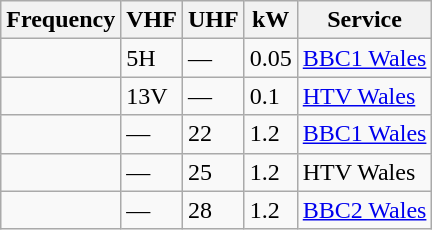<table class="wikitable sortable">
<tr>
<th>Frequency</th>
<th>VHF</th>
<th>UHF</th>
<th>kW</th>
<th>Service</th>
</tr>
<tr>
<td></td>
<td>5H</td>
<td>—</td>
<td>0.05</td>
<td><a href='#'>BBC1 Wales</a></td>
</tr>
<tr>
<td></td>
<td>13V</td>
<td>—</td>
<td>0.1</td>
<td><a href='#'>HTV Wales</a></td>
</tr>
<tr>
<td></td>
<td>—</td>
<td>22</td>
<td>1.2</td>
<td><a href='#'>BBC1 Wales</a></td>
</tr>
<tr>
<td></td>
<td>—</td>
<td>25</td>
<td>1.2</td>
<td>HTV Wales</td>
</tr>
<tr>
<td></td>
<td>—</td>
<td>28</td>
<td>1.2</td>
<td><a href='#'>BBC2 Wales</a></td>
</tr>
</table>
